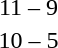<table style="text-align:center">
<tr>
<th width=200></th>
<th width=100></th>
<th width=200></th>
</tr>
<tr>
<td align=right><strong></strong></td>
<td>11 – 9</td>
<td align=left></td>
</tr>
<tr>
<td align=right><strong></strong></td>
<td>10 – 5</td>
<td align=left></td>
</tr>
</table>
